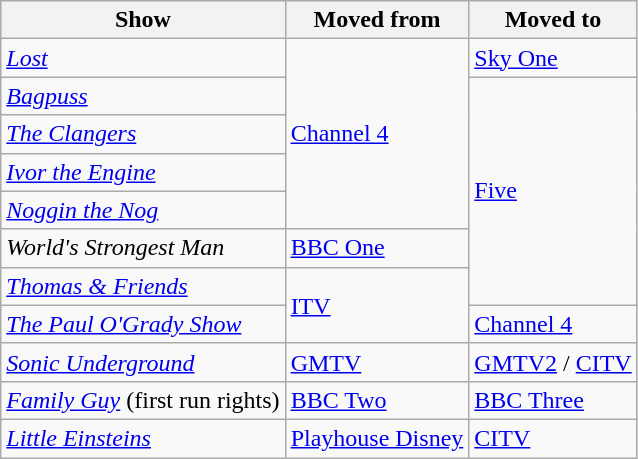<table class="wikitable">
<tr>
<th>Show</th>
<th>Moved from</th>
<th>Moved to</th>
</tr>
<tr>
<td><em><a href='#'>Lost</a></em></td>
<td rowspan=5><a href='#'>Channel 4</a></td>
<td><a href='#'>Sky One</a></td>
</tr>
<tr>
<td><em><a href='#'>Bagpuss</a></em></td>
<td rowspan=6><a href='#'>Five</a></td>
</tr>
<tr>
<td><em><a href='#'>The Clangers</a></em></td>
</tr>
<tr>
<td><em><a href='#'>Ivor the Engine</a></em></td>
</tr>
<tr>
<td><em><a href='#'>Noggin the Nog</a></em></td>
</tr>
<tr>
<td><em>World's Strongest Man</em></td>
<td><a href='#'>BBC One</a></td>
</tr>
<tr>
<td><em><a href='#'>Thomas & Friends</a></em></td>
<td rowspan=2><a href='#'>ITV</a></td>
</tr>
<tr>
<td><em><a href='#'>The Paul O'Grady Show</a></em></td>
<td><a href='#'>Channel 4</a></td>
</tr>
<tr>
<td><em><a href='#'>Sonic Underground</a></em></td>
<td><a href='#'>GMTV</a></td>
<td><a href='#'>GMTV2</a> / <a href='#'>CITV</a></td>
</tr>
<tr>
<td><em><a href='#'>Family Guy</a></em> (first run rights)</td>
<td><a href='#'>BBC Two</a></td>
<td><a href='#'>BBC Three</a></td>
</tr>
<tr>
<td><em><a href='#'>Little Einsteins</a></em></td>
<td><a href='#'>Playhouse Disney</a></td>
<td><a href='#'>CITV</a></td>
</tr>
</table>
